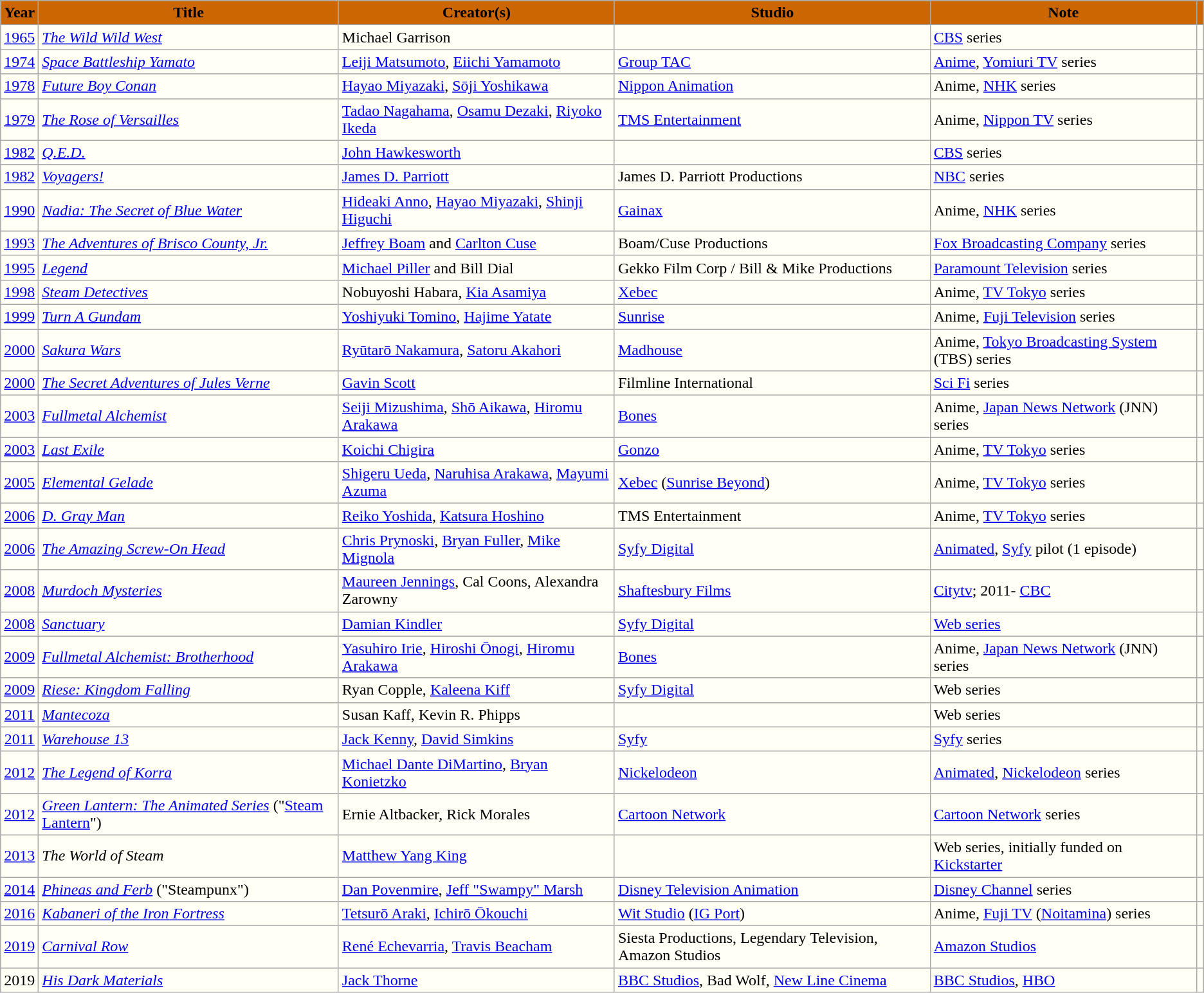<table class="sortable wikitable">
<tr>
<th style="background:#c60; width=9%">Year</th>
<th style="background:#c60; width=25%">Title</th>
<th style="background:#c60; width=25%">Creator(s)</th>
<th style="background:#c60; width=10%">Studio</th>
<th style="background:#c60; width=3%">Note</th>
<th style="background:#c60; width=3%" class="unsortable"></th>
</tr>
<tr style="background:#fffff6">
<td style="text-align:center;"><a href='#'>1965</a></td>
<td><em><a href='#'>The Wild Wild West</a></em></td>
<td>Michael Garrison</td>
<td></td>
<td><a href='#'>CBS</a> series</td>
<td style="text-align:center;"></td>
</tr>
<tr style="background:#fffff6">
<td style="text-align:center;"><a href='#'>1974</a></td>
<td><em><a href='#'>Space Battleship Yamato</a></em></td>
<td><a href='#'>Leiji Matsumoto</a>, <a href='#'>Eiichi Yamamoto</a></td>
<td><a href='#'>Group TAC</a></td>
<td><a href='#'>Anime</a>, <a href='#'>Yomiuri TV</a> series</td>
<td style="text-align:center;"></td>
</tr>
<tr style="background:#fffff6">
<td style="text-align:center;"><a href='#'>1978</a></td>
<td><em><a href='#'>Future Boy Conan</a></em></td>
<td><a href='#'>Hayao Miyazaki</a>, <a href='#'>Sōji Yoshikawa</a></td>
<td><a href='#'>Nippon Animation</a></td>
<td>Anime, <a href='#'>NHK</a> series</td>
<td style="text-align:center;"></td>
</tr>
<tr style="background:#fffff6">
<td style="text-align:center;"><a href='#'>1979</a></td>
<td><em><a href='#'>The Rose of Versailles</a></em></td>
<td><a href='#'>Tadao Nagahama</a>, <a href='#'>Osamu Dezaki</a>, <a href='#'>Riyoko Ikeda</a></td>
<td><a href='#'>TMS Entertainment</a></td>
<td>Anime, <a href='#'>Nippon TV</a> series</td>
<td style="text-align:center;"></td>
</tr>
<tr style="background:#fffff6">
<td style="text-align:center;"><a href='#'>1982</a></td>
<td><em><a href='#'>Q.E.D.</a></em></td>
<td><a href='#'>John Hawkesworth</a></td>
<td></td>
<td><a href='#'>CBS</a> series</td>
<td></td>
</tr>
<tr style="background:#fffff6">
<td style="text-align:center;"><a href='#'>1982</a></td>
<td><em><a href='#'>Voyagers!</a></em></td>
<td><a href='#'>James D. Parriott</a></td>
<td>James D. Parriott Productions</td>
<td><a href='#'>NBC</a> series</td>
<td style="text-align:center;"></td>
</tr>
<tr style="background:#fffff6">
<td style="text-align:center;"><a href='#'>1990</a></td>
<td><em><a href='#'>Nadia: The Secret of Blue Water</a></em></td>
<td><a href='#'>Hideaki Anno</a>, <a href='#'>Hayao Miyazaki</a>, <a href='#'>Shinji Higuchi</a></td>
<td><a href='#'>Gainax</a></td>
<td>Anime, <a href='#'>NHK</a> series</td>
<td style="text-align:center;"></td>
</tr>
<tr style="background:#fffff6">
<td style="text-align:center;"><a href='#'>1993</a></td>
<td><em><a href='#'>The Adventures of Brisco County, Jr.</a></em></td>
<td><a href='#'>Jeffrey Boam</a> and <a href='#'>Carlton Cuse</a></td>
<td>Boam/Cuse Productions</td>
<td><a href='#'>Fox Broadcasting Company</a> series</td>
<td style="text-align:center;"></td>
</tr>
<tr style="background:#fffff6">
<td style="text-align:center;"><a href='#'>1995</a></td>
<td><em><a href='#'>Legend</a></em></td>
<td><a href='#'>Michael Piller</a> and Bill Dial</td>
<td>Gekko Film Corp / Bill & Mike Productions</td>
<td><a href='#'>Paramount Television</a> series</td>
<td style="text-align:center;"></td>
</tr>
<tr style="background:#fffff6">
<td style="text-align:center;"><a href='#'>1998</a></td>
<td><em><a href='#'>Steam Detectives</a></em></td>
<td>Nobuyoshi Habara, <a href='#'>Kia Asamiya</a></td>
<td><a href='#'>Xebec</a></td>
<td>Anime, <a href='#'>TV Tokyo</a> series</td>
<td style="text-align:center;"></td>
</tr>
<tr style="background:#fffff6">
<td style="text-align:center;"><a href='#'>1999</a></td>
<td><em><a href='#'>Turn A Gundam</a></em></td>
<td><a href='#'>Yoshiyuki Tomino</a>, <a href='#'>Hajime Yatate</a></td>
<td><a href='#'>Sunrise</a></td>
<td>Anime, <a href='#'>Fuji Television</a> series</td>
<td style="text-align:center;"></td>
</tr>
<tr style="background:#fffff6">
<td style="text-align:center;"><a href='#'>2000</a></td>
<td><em><a href='#'>Sakura Wars</a></em></td>
<td><a href='#'>Ryūtarō Nakamura</a>, <a href='#'>Satoru Akahori</a></td>
<td><a href='#'>Madhouse</a></td>
<td>Anime, <a href='#'>Tokyo Broadcasting System</a> (TBS) series</td>
<td style="text-align:center;"></td>
</tr>
<tr style="background:#fffff6">
<td style="text-align:center;"><a href='#'>2000</a></td>
<td><em><a href='#'>The Secret Adventures of Jules Verne</a></em></td>
<td><a href='#'>Gavin Scott</a></td>
<td>Filmline International</td>
<td><a href='#'>Sci Fi</a> series</td>
<td style="text-align:center;"></td>
</tr>
<tr style="background:#fffff6">
<td style="text-align:center;"><a href='#'>2003</a></td>
<td><em><a href='#'>Fullmetal Alchemist</a></em></td>
<td><a href='#'>Seiji Mizushima</a>, <a href='#'>Shō Aikawa</a>, <a href='#'>Hiromu Arakawa</a></td>
<td><a href='#'>Bones</a></td>
<td>Anime, <a href='#'>Japan News Network</a> (JNN) series</td>
<td style="text-align:center;"></td>
</tr>
<tr style="background:#fffff6">
<td style="text-align:center;"><a href='#'>2003</a></td>
<td><em><a href='#'>Last Exile</a></em></td>
<td><a href='#'>Koichi Chigira</a></td>
<td><a href='#'>Gonzo</a></td>
<td>Anime, <a href='#'>TV Tokyo</a> series</td>
<td style="text-align:center;"></td>
</tr>
<tr style="background:#fffff6">
<td style="text-align:center;"><a href='#'>2005</a></td>
<td><em><a href='#'>Elemental Gelade</a></em></td>
<td><a href='#'>Shigeru Ueda</a>, <a href='#'>Naruhisa Arakawa</a>, <a href='#'>Mayumi Azuma</a></td>
<td><a href='#'>Xebec</a> (<a href='#'>Sunrise Beyond</a>)</td>
<td>Anime, <a href='#'>TV Tokyo</a> series</td>
<td style="text-align:center;"></td>
</tr>
<tr style="background:#fffff6">
<td style="text-align:center;"><a href='#'>2006</a></td>
<td><em><a href='#'>D. Gray Man</a></em></td>
<td><a href='#'>Reiko Yoshida</a>, <a href='#'>Katsura Hoshino</a></td>
<td>TMS Entertainment</td>
<td>Anime, <a href='#'>TV Tokyo</a> series</td>
<td style="text-align:center;"></td>
</tr>
<tr style="background:#fffff6">
<td style="text-align:center;"><a href='#'>2006</a></td>
<td><em><a href='#'>The Amazing Screw-On Head</a></em></td>
<td><a href='#'>Chris Prynoski</a>, <a href='#'>Bryan Fuller</a>, <a href='#'>Mike Mignola</a></td>
<td><a href='#'>Syfy Digital</a></td>
<td><a href='#'>Animated</a>, <a href='#'>Syfy</a> pilot (1 episode)</td>
<td style="text-align:center;"></td>
</tr>
<tr style="background:#fffff6">
<td style="text-align:center;"><a href='#'>2008</a></td>
<td><em><a href='#'>Murdoch Mysteries</a></em></td>
<td><a href='#'>Maureen Jennings</a>, Cal Coons, Alexandra Zarowny</td>
<td><a href='#'>Shaftesbury Films</a></td>
<td><a href='#'>Citytv</a>; 2011- <a href='#'>CBC</a></td>
<td style="text-align:center;"></td>
</tr>
<tr style="background:#fffff6">
<td style="text-align:center;"><a href='#'>2008</a></td>
<td><em><a href='#'>Sanctuary</a></em></td>
<td><a href='#'>Damian Kindler</a></td>
<td><a href='#'>Syfy Digital</a></td>
<td><a href='#'>Web series</a></td>
<td style="text-align:center;"></td>
</tr>
<tr style="background:#fffff6">
<td style="text-align:center;"><a href='#'>2009</a></td>
<td><em><a href='#'>Fullmetal Alchemist: Brotherhood</a></em></td>
<td><a href='#'>Yasuhiro Irie</a>, <a href='#'>Hiroshi Ōnogi</a>, <a href='#'>Hiromu Arakawa</a></td>
<td><a href='#'>Bones</a></td>
<td>Anime, <a href='#'>Japan News Network</a> (JNN) series</td>
<td style="text-align:center;"></td>
</tr>
<tr style="background:#fffff6">
<td style="text-align:center;"><a href='#'>2009</a></td>
<td><em><a href='#'>Riese: Kingdom Falling</a></em></td>
<td>Ryan Copple, <a href='#'>Kaleena Kiff</a></td>
<td><a href='#'>Syfy Digital</a></td>
<td>Web series</td>
<td style="text-align:center;"></td>
</tr>
<tr - style="background:#fffff6">
<td style="text-align:center;"><a href='#'>2011</a></td>
<td><em><a href='#'>Mantecoza</a></em></td>
<td>Susan Kaff, Kevin R. Phipps</td>
<td></td>
<td>Web series</td>
<td style="text-align:center;"></td>
</tr>
<tr style="background:#fffff6">
<td style="text-align:center;"><a href='#'>2011</a></td>
<td><em><a href='#'>Warehouse 13</a></em></td>
<td><a href='#'>Jack Kenny</a>, <a href='#'>David Simkins</a></td>
<td><a href='#'>Syfy</a></td>
<td><a href='#'>Syfy</a> series</td>
<td style="text-align:center;"></td>
</tr>
<tr style="background:#fffff6">
<td style="text-align:center;"><a href='#'>2012</a></td>
<td><em><a href='#'>The Legend of Korra</a></em></td>
<td><a href='#'>Michael Dante DiMartino</a>, <a href='#'>Bryan Konietzko</a></td>
<td><a href='#'>Nickelodeon</a></td>
<td><a href='#'>Animated</a>, <a href='#'>Nickelodeon</a> series</td>
<td style="text-align:center;"></td>
</tr>
<tr style="background:#fffff6">
<td style="text-align:center;"><a href='#'>2012</a></td>
<td><em><a href='#'>Green Lantern: The Animated Series</a></em> ("<a href='#'>Steam Lantern</a>")</td>
<td>Ernie Altbacker, Rick Morales</td>
<td><a href='#'>Cartoon Network</a></td>
<td><a href='#'>Cartoon Network</a> series</td>
<td style="text-align:center;"></td>
</tr>
<tr style="background:#fffff6">
<td style="text-align:center;"><a href='#'>2013</a></td>
<td><em>The World of Steam</em></td>
<td><a href='#'>Matthew Yang King</a></td>
<td></td>
<td>Web series, initially funded on <a href='#'>Kickstarter</a></td>
<td style="text-align:center;"></td>
</tr>
<tr style="background:#fffff6">
<td style="text-align:center;"><a href='#'>2014</a></td>
<td><em><a href='#'>Phineas and Ferb</a></em> ("Steampunx")</td>
<td><a href='#'>Dan Povenmire</a>, <a href='#'>Jeff "Swampy" Marsh</a></td>
<td><a href='#'>Disney Television Animation</a></td>
<td><a href='#'>Disney Channel</a> series</td>
<td></td>
</tr>
<tr style="background:#fffff6">
<td style="text-align:center;"><a href='#'>2016</a></td>
<td><em><a href='#'>Kabaneri of the Iron Fortress</a></em></td>
<td><a href='#'>Tetsurō Araki</a>, <a href='#'>Ichirō Ōkouchi</a></td>
<td><a href='#'>Wit Studio</a> (<a href='#'>IG Port</a>)</td>
<td>Anime, <a href='#'>Fuji TV</a> (<a href='#'>Noitamina</a>) series</td>
<td style="text-align:center;"></td>
</tr>
<tr style="background:#fffff6">
<td style="text-align:center;"><a href='#'>2019</a></td>
<td><em><a href='#'>Carnival Row</a></em></td>
<td><a href='#'>René Echevarria</a>, <a href='#'>Travis Beacham</a></td>
<td>Siesta Productions, Legendary Television, Amazon Studios</td>
<td><a href='#'>Amazon Studios</a></td>
<td style="text-align:center;"></td>
</tr>
<tr style="background:#fffff6">
<td style="text-align:center;">2019</td>
<td><em><a href='#'>His Dark Materials</a></em></td>
<td><a href='#'>Jack Thorne</a></td>
<td><a href='#'>BBC Studios</a>, Bad Wolf, <a href='#'>New Line Cinema</a></td>
<td><a href='#'>BBC Studios</a>, <a href='#'>HBO</a></td>
<td style="text-align:center;"></td>
</tr>
</table>
